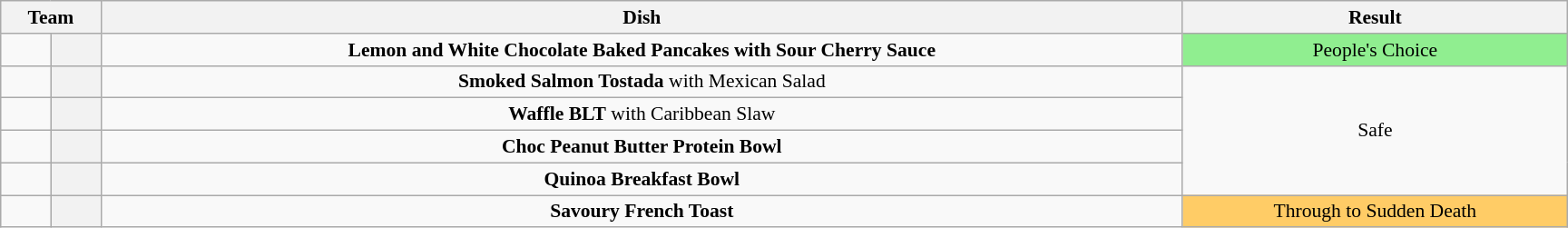<table class="wikitable plainrowheaders" style="margin:1em auto; text-align:center; font-size:90%; width:80em;">
<tr>
<th colspan="2">Team</th>
<th>Dish</th>
<th>Result</th>
</tr>
<tr>
<td></td>
<th></th>
<td><strong>Lemon and White Chocolate Baked Pancakes with Sour Cherry Sauce</strong></td>
<td style="background:lightgreen">People's Choice</td>
</tr>
<tr>
<td></td>
<th></th>
<td><strong>Smoked Salmon Tostada</strong> with Mexican Salad</td>
<td rowspan="4">Safe</td>
</tr>
<tr>
<td></td>
<th></th>
<td><strong>Waffle BLT</strong> with Caribbean Slaw</td>
</tr>
<tr>
<td></td>
<th></th>
<td><strong>Choc Peanut Butter Protein Bowl</strong></td>
</tr>
<tr>
<td></td>
<th></th>
<td><strong>Quinoa Breakfast Bowl</strong></td>
</tr>
<tr>
<td></td>
<th></th>
<td><strong>Savoury French Toast</strong></td>
<td style="background:#FFCC66">Through to Sudden Death</td>
</tr>
</table>
